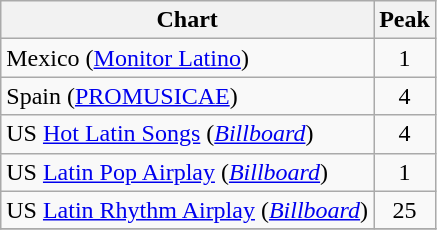<table class="wikitable">
<tr>
<th>Chart</th>
<th>Peak</th>
</tr>
<tr>
<td align="left">Mexico (<a href='#'>Monitor Latino</a>)</td>
<td align="center">1</td>
</tr>
<tr>
<td>Spain (<a href='#'>PROMUSICAE</a>)</td>
<td align="center">4</td>
</tr>
<tr>
<td align="left">US <a href='#'>Hot Latin Songs</a> (<em><a href='#'>Billboard</a></em>) <br></td>
<td align="center">4</td>
</tr>
<tr>
<td align="left">US <a href='#'>Latin Pop Airplay</a> (<em><a href='#'>Billboard</a></em>) <br></td>
<td align="center">1</td>
</tr>
<tr>
<td>US <a href='#'>Latin Rhythm Airplay</a> (<em><a href='#'>Billboard</a></em>) </td>
<td align="center">25</td>
</tr>
<tr>
</tr>
</table>
